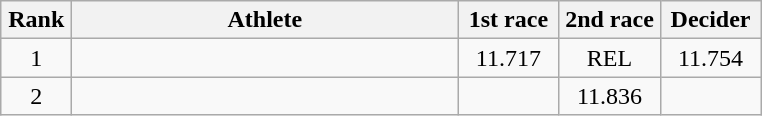<table class=wikitable style="text-align:center">
<tr>
<th width=40>Rank</th>
<th width=250>Athlete</th>
<th width=60>1st race</th>
<th width=60>2nd race</th>
<th width=60>Decider</th>
</tr>
<tr>
<td>1</td>
<td align=left></td>
<td>11.717</td>
<td>REL</td>
<td>11.754</td>
</tr>
<tr>
<td>2</td>
<td align=left></td>
<td></td>
<td>11.836</td>
<td></td>
</tr>
</table>
